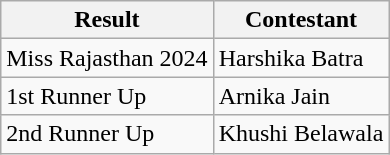<table class="wikitable">
<tr>
<th>Result</th>
<th>Contestant</th>
</tr>
<tr>
<td>Miss Rajasthan 2024</td>
<td>Harshika Batra</td>
</tr>
<tr>
<td>1st Runner Up</td>
<td>Arnika Jain</td>
</tr>
<tr>
<td>2nd Runner Up</td>
<td>Khushi Belawala</td>
</tr>
</table>
